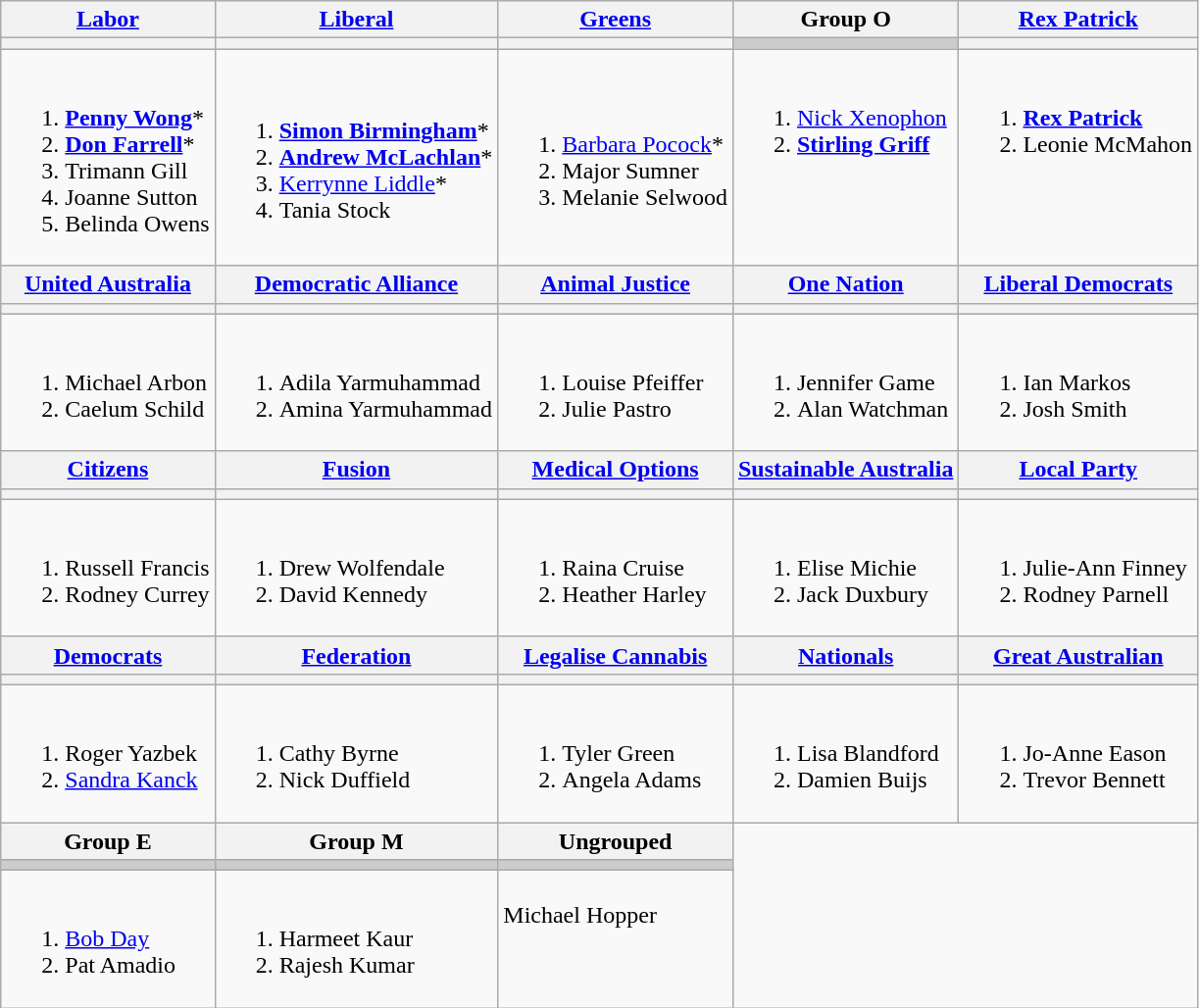<table class=wikitable>
<tr>
<th><a href='#'>Labor</a></th>
<th><a href='#'>Liberal</a></th>
<th><a href='#'>Greens</a></th>
<th>Group O</th>
<th><a href='#'>Rex Patrick</a></th>
</tr>
<tr style=background:#ccc>
<th></th>
<th></th>
<th></th>
<td></td>
<th></th>
</tr>
<tr>
<td><br><ol><li><strong><a href='#'>Penny Wong</a></strong>*</li><li><strong><a href='#'>Don Farrell</a></strong>*</li><li>Trimann Gill</li><li>Joanne Sutton</li><li>Belinda Owens</li></ol></td>
<td><br><ol><li><strong><a href='#'>Simon Birmingham</a></strong>*</li><li><strong><a href='#'>Andrew McLachlan</a></strong>*</li><li><a href='#'>Kerrynne Liddle</a>*</li><li>Tania Stock</li></ol></td>
<td><br><ol><li><a href='#'>Barbara Pocock</a>*</li><li>Major Sumner</li><li>Melanie Selwood</li></ol></td>
<td valign=top><br><ol><li><a href='#'>Nick Xenophon</a></li><li><strong><a href='#'>Stirling Griff</a></strong></li></ol></td>
<td valign=top><br><ol><li><strong><a href='#'>Rex Patrick</a></strong></li><li>Leonie McMahon</li></ol></td>
</tr>
<tr>
<th><a href='#'>United Australia</a></th>
<th><a href='#'>Democratic Alliance</a></th>
<th><a href='#'>Animal Justice</a></th>
<th><a href='#'>One Nation</a></th>
<th><a href='#'>Liberal Democrats</a></th>
</tr>
<tr style=background:#ccc>
<th></th>
<th></th>
<th></th>
<th></th>
<th></th>
</tr>
<tr>
<td valign=top><br><ol><li>Michael Arbon</li><li>Caelum Schild</li></ol></td>
<td valign=top><br><ol><li>Adila Yarmuhammad</li><li>Amina Yarmuhammad</li></ol></td>
<td valign=top><br><ol><li>Louise Pfeiffer</li><li>Julie Pastro</li></ol></td>
<td valign=top><br><ol><li>Jennifer Game</li><li>Alan Watchman</li></ol></td>
<td valign=top><br><ol><li>Ian Markos</li><li>Josh Smith</li></ol></td>
</tr>
<tr>
<th><a href='#'>Citizens</a></th>
<th><a href='#'>Fusion</a></th>
<th><a href='#'>Medical Options</a></th>
<th><a href='#'>Sustainable Australia</a></th>
<th><a href='#'>Local Party</a></th>
</tr>
<tr style=background:#ccc>
<th></th>
<th></th>
<th></th>
<th></th>
<th></th>
</tr>
<tr>
<td valign=top><br><ol><li>Russell Francis</li><li>Rodney Currey</li></ol></td>
<td valign=top><br><ol><li>Drew Wolfendale</li><li>David Kennedy</li></ol></td>
<td valign=top><br><ol><li>Raina Cruise</li><li>Heather Harley</li></ol></td>
<td valign=top><br><ol><li>Elise Michie</li><li>Jack Duxbury</li></ol></td>
<td valign=top><br><ol><li>Julie-Ann Finney</li><li>Rodney Parnell</li></ol></td>
</tr>
<tr>
<th><a href='#'>Democrats</a></th>
<th><a href='#'>Federation</a></th>
<th><a href='#'>Legalise Cannabis</a></th>
<th><a href='#'>Nationals</a></th>
<th><a href='#'>Great Australian</a></th>
</tr>
<tr style=background:#ccc>
<th></th>
<th></th>
<th></th>
<th></th>
<th></th>
</tr>
<tr>
<td valign=top><br><ol><li>Roger Yazbek</li><li><a href='#'>Sandra Kanck</a></li></ol></td>
<td valign=top><br><ol><li>Cathy Byrne</li><li>Nick Duffield</li></ol></td>
<td valign=top><br><ol><li>Tyler Green</li><li>Angela Adams</li></ol></td>
<td valign=top><br><ol><li>Lisa Blandford</li><li>Damien Buijs</li></ol></td>
<td valign=top><br><ol><li>Jo-Anne Eason</li><li>Trevor Bennett</li></ol></td>
</tr>
<tr>
<th>Group E</th>
<th>Group M</th>
<th>Ungrouped</th>
</tr>
<tr style=background:#ccc>
<td></td>
<td></td>
<td></td>
</tr>
<tr>
<td valign=top><br><ol><li><a href='#'>Bob Day</a></li><li>Pat Amadio</li></ol></td>
<td valign=top><br><ol><li>Harmeet Kaur</li><li>Rajesh Kumar</li></ol></td>
<td valign=top><br>Michael Hopper</td>
</tr>
</table>
